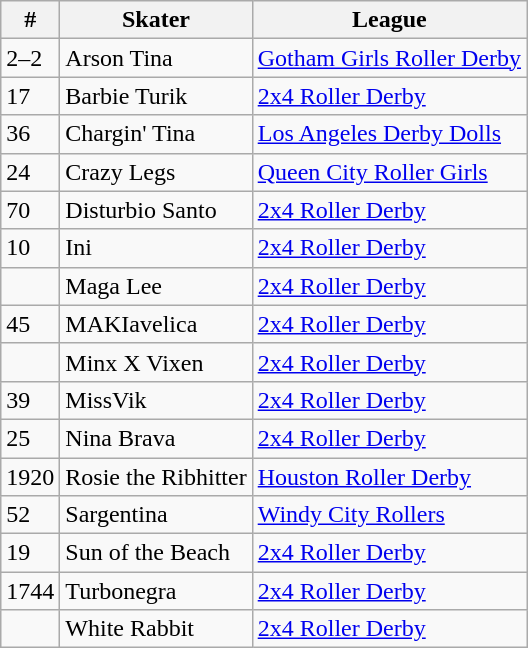<table class="wikitable sortable">
<tr>
<th>#</th>
<th>Skater</th>
<th>League</th>
</tr>
<tr>
<td>2–2</td>
<td>Arson Tina</td>
<td><a href='#'>Gotham Girls Roller Derby</a></td>
</tr>
<tr>
<td>17</td>
<td>Barbie Turik</td>
<td><a href='#'>2x4 Roller Derby</a></td>
</tr>
<tr>
<td>36</td>
<td>Chargin' Tina</td>
<td><a href='#'>Los Angeles Derby Dolls</a></td>
</tr>
<tr>
<td>24</td>
<td>Crazy Legs</td>
<td><a href='#'>Queen City Roller Girls</a></td>
</tr>
<tr>
<td>70</td>
<td>Disturbio Santo</td>
<td><a href='#'>2x4 Roller Derby</a></td>
</tr>
<tr>
<td>10</td>
<td>Ini</td>
<td><a href='#'>2x4 Roller Derby</a></td>
</tr>
<tr>
<td></td>
<td>Maga Lee</td>
<td><a href='#'>2x4 Roller Derby</a></td>
</tr>
<tr>
<td>45</td>
<td>MAKIavelica</td>
<td><a href='#'>2x4 Roller Derby</a></td>
</tr>
<tr>
<td></td>
<td>Minx X Vixen</td>
<td><a href='#'>2x4 Roller Derby</a></td>
</tr>
<tr>
<td>39</td>
<td>MissVik</td>
<td><a href='#'>2x4 Roller Derby</a></td>
</tr>
<tr>
<td>25</td>
<td>Nina Brava</td>
<td><a href='#'>2x4 Roller Derby</a></td>
</tr>
<tr>
<td>1920</td>
<td>Rosie the Ribhitter</td>
<td><a href='#'>Houston Roller Derby</a></td>
</tr>
<tr>
<td>52</td>
<td>Sargentina</td>
<td><a href='#'>Windy City Rollers</a></td>
</tr>
<tr>
<td>19</td>
<td>Sun of the Beach</td>
<td><a href='#'>2x4 Roller Derby</a></td>
</tr>
<tr>
<td>1744</td>
<td>Turbonegra</td>
<td><a href='#'>2x4 Roller Derby</a></td>
</tr>
<tr>
<td></td>
<td>White Rabbit</td>
<td><a href='#'>2x4 Roller Derby</a></td>
</tr>
</table>
